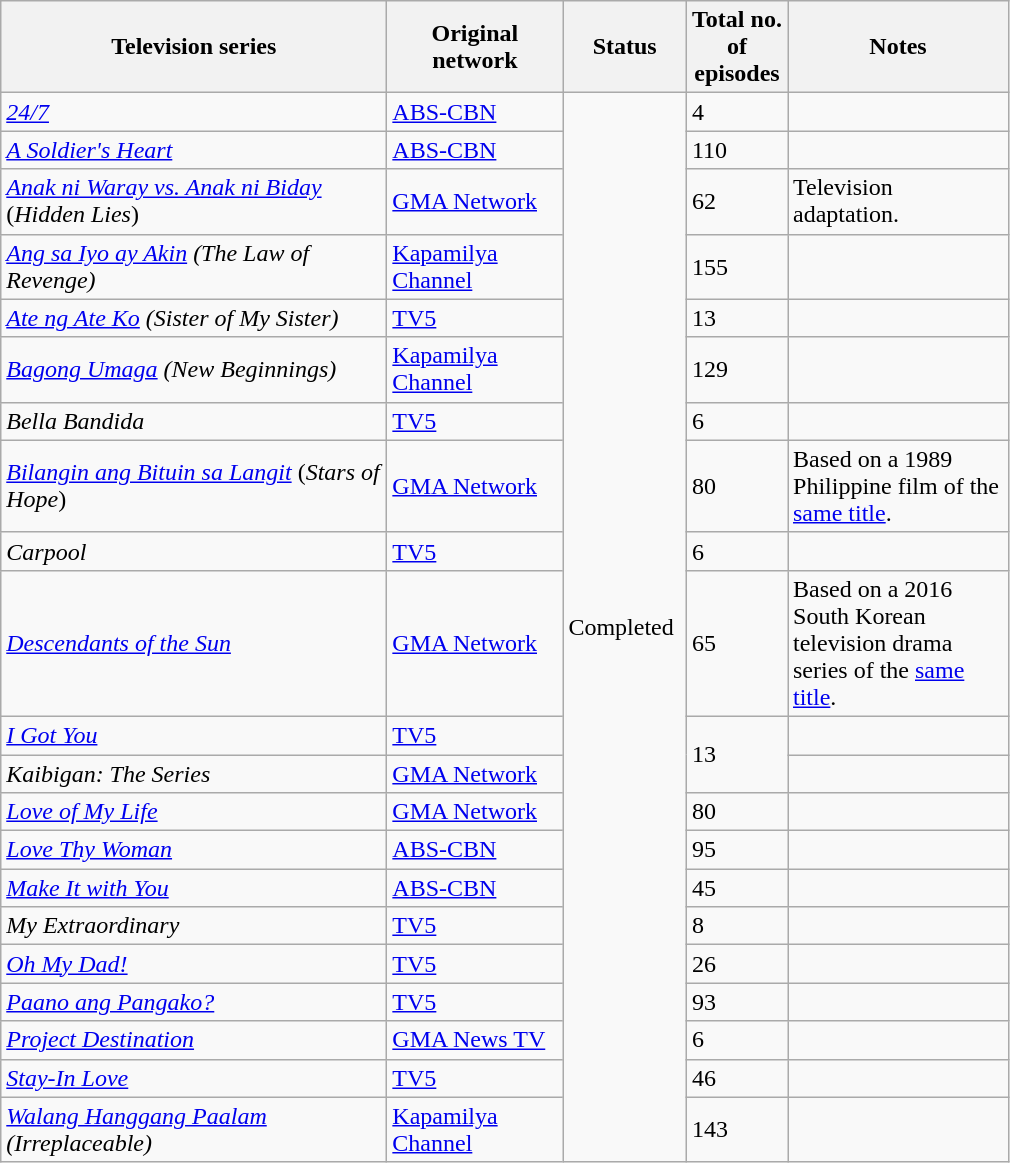<table class="wikitable sortable">
<tr>
<th style="width:250px;">Television series</th>
<th style="width:110px;">Original network</th>
<th style="width:75px;">Status</th>
<th style="width:60px;">Total no. of episodes</th>
<th style="width:140px;">Notes</th>
</tr>
<tr>
<td><a href='#'><em>24/7</em></a></td>
<td><a href='#'>ABS-CBN</a></td>
<td rowspan="21">Completed</td>
<td>4</td>
<td></td>
</tr>
<tr>
<td><em><a href='#'>A Soldier's Heart</a></em></td>
<td><a href='#'>ABS-CBN</a></td>
<td>110</td>
<td></td>
</tr>
<tr>
<td><em><a href='#'>Anak ni Waray vs. Anak ni Biday</a></em> (<em>Hidden Lies</em>)</td>
<td><a href='#'>GMA Network</a></td>
<td>62</td>
<td>Television adaptation.</td>
</tr>
<tr>
<td><em><a href='#'>Ang sa Iyo ay Akin</a> (The Law of Revenge)</em></td>
<td><a href='#'>Kapamilya Channel</a></td>
<td>155</td>
<td></td>
</tr>
<tr>
<td><em><a href='#'>Ate ng Ate Ko</a> (Sister of My Sister)</em></td>
<td><a href='#'>TV5</a></td>
<td>13</td>
<td></td>
</tr>
<tr>
<td><em><a href='#'>Bagong Umaga</a> (New Beginnings)</em></td>
<td><a href='#'>Kapamilya Channel</a></td>
<td>129</td>
<td></td>
</tr>
<tr>
<td><em>Bella Bandida</em></td>
<td><a href='#'>TV5</a></td>
<td>6</td>
<td></td>
</tr>
<tr>
<td><em><a href='#'>Bilangin ang Bituin sa Langit</a></em> (<em>Stars of Hope</em>)</td>
<td><a href='#'>GMA Network</a></td>
<td>80</td>
<td>Based on a 1989 Philippine film of the <a href='#'>same title</a>.</td>
</tr>
<tr>
<td><em>Carpool</em></td>
<td><a href='#'>TV5</a></td>
<td>6</td>
<td></td>
</tr>
<tr>
<td><em><a href='#'>Descendants of the Sun</a></em></td>
<td><a href='#'>GMA Network</a></td>
<td>65</td>
<td>Based on a 2016 South Korean television drama series of the <a href='#'>same title</a>.</td>
</tr>
<tr>
<td><em><a href='#'>I Got You</a></em></td>
<td><a href='#'>TV5</a></td>
<td rowspan="2">13</td>
<td></td>
</tr>
<tr>
<td><em>Kaibigan: The Series</em></td>
<td><a href='#'>GMA Network</a></td>
<td></td>
</tr>
<tr>
<td><em><a href='#'>Love of My Life</a></em></td>
<td><a href='#'>GMA Network</a></td>
<td>80</td>
<td></td>
</tr>
<tr>
<td><em><a href='#'>Love Thy Woman</a></em></td>
<td><a href='#'>ABS-CBN</a></td>
<td>95</td>
<td></td>
</tr>
<tr>
<td><em><a href='#'>Make It with You</a></em></td>
<td><a href='#'>ABS-CBN</a></td>
<td>45</td>
<td></td>
</tr>
<tr>
<td><em>My Extraordinary</em></td>
<td><a href='#'>TV5</a></td>
<td>8</td>
<td></td>
</tr>
<tr>
<td><em><a href='#'>Oh My Dad!</a></em></td>
<td><a href='#'>TV5</a></td>
<td>26</td>
<td></td>
</tr>
<tr>
<td><em><a href='#'>Paano ang Pangako?</a></em></td>
<td><a href='#'>TV5</a></td>
<td>93</td>
<td></td>
</tr>
<tr>
<td><a href='#'><em>Project Destination</em></a></td>
<td><a href='#'>GMA News TV</a></td>
<td>6</td>
<td></td>
</tr>
<tr>
<td><em><a href='#'>Stay-In Love</a></em></td>
<td><a href='#'>TV5</a></td>
<td>46</td>
<td></td>
</tr>
<tr>
<td><em><a href='#'>Walang Hanggang Paalam</a> (Irreplaceable)</em></td>
<td><a href='#'>Kapamilya Channel</a></td>
<td>143</td>
<td></td>
</tr>
</table>
